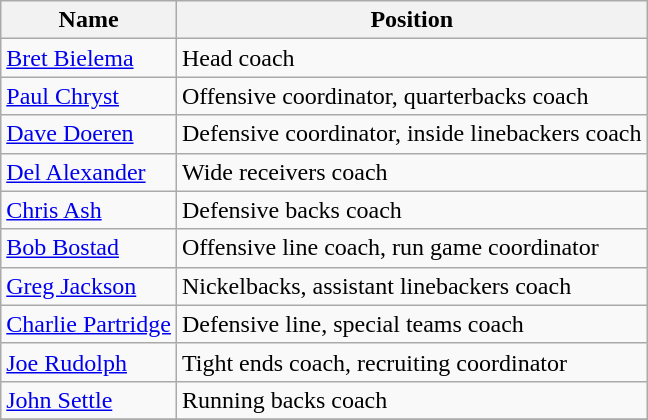<table class="wikitable">
<tr>
<th>Name</th>
<th>Position</th>
</tr>
<tr>
<td><a href='#'>Bret Bielema</a></td>
<td>Head coach</td>
</tr>
<tr>
<td><a href='#'>Paul Chryst</a></td>
<td>Offensive coordinator, quarterbacks coach</td>
</tr>
<tr>
<td><a href='#'>Dave Doeren</a></td>
<td>Defensive coordinator, inside linebackers coach</td>
</tr>
<tr>
<td><a href='#'>Del Alexander</a></td>
<td>Wide receivers coach</td>
</tr>
<tr>
<td><a href='#'>Chris Ash</a></td>
<td>Defensive backs coach</td>
</tr>
<tr>
<td><a href='#'>Bob Bostad</a></td>
<td>Offensive line coach, run game coordinator</td>
</tr>
<tr>
<td><a href='#'>Greg Jackson</a></td>
<td>Nickelbacks, assistant linebackers coach</td>
</tr>
<tr>
<td><a href='#'>Charlie Partridge</a></td>
<td>Defensive line, special teams coach</td>
</tr>
<tr>
<td><a href='#'>Joe Rudolph</a></td>
<td>Tight ends coach, recruiting coordinator</td>
</tr>
<tr>
<td><a href='#'>John Settle</a></td>
<td>Running backs coach</td>
</tr>
<tr>
</tr>
</table>
